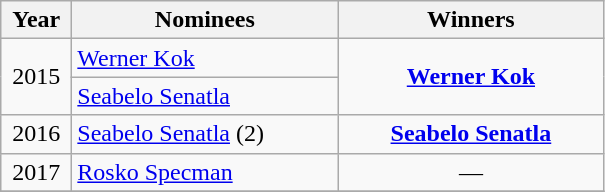<table class="wikitable">
<tr>
<th width=40>Year</th>
<th width=170>Nominees</th>
<th width=170>Winners</th>
</tr>
<tr>
<td align=center rowspan=2>2015</td>
<td><a href='#'>Werner Kok</a></td>
<td align=center rowspan=2><strong><a href='#'>Werner Kok</a></strong></td>
</tr>
<tr>
<td><a href='#'>Seabelo Senatla</a></td>
</tr>
<tr>
<td align=center>2016</td>
<td><a href='#'>Seabelo Senatla</a> (2)</td>
<td align=center><strong><a href='#'>Seabelo Senatla</a></strong></td>
</tr>
<tr>
<td align=center>2017</td>
<td><a href='#'>Rosko Specman</a></td>
<td align=center>—</td>
</tr>
<tr>
</tr>
</table>
